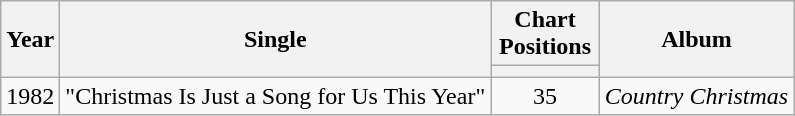<table class="wikitable">
<tr>
<th rowspan="2">Year</th>
<th rowspan="2">Single</th>
<th colspan="1">Chart Positions</th>
<th rowspan="2">Album</th>
</tr>
<tr>
<th width="65"></th>
</tr>
<tr>
<td>1982</td>
<td>"Christmas Is Just a Song for Us This Year"<br></td>
<td align="center">35</td>
<td><em>Country Christmas</em></td>
</tr>
</table>
